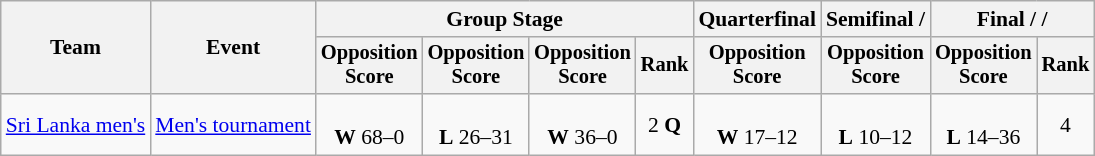<table class=wikitable style=font-size:90%;text-align:center>
<tr>
<th rowspan=2>Team</th>
<th rowspan=2>Event</th>
<th colspan=4>Group Stage</th>
<th>Quarterfinal</th>
<th>Semifinal / </th>
<th colspan=2>Final /  / </th>
</tr>
<tr style=font-size:95%>
<th>Opposition<br>Score</th>
<th>Opposition<br>Score</th>
<th>Opposition<br>Score</th>
<th>Rank</th>
<th>Opposition<br>Score</th>
<th>Opposition<br>Score</th>
<th>Opposition<br>Score</th>
<th>Rank</th>
</tr>
<tr>
<td align=left><a href='#'>Sri Lanka men's</a></td>
<td align=left rowpsan=2><a href='#'>Men's tournament</a></td>
<td><br><strong>W</strong> 68–0</td>
<td><br><strong>L</strong> 26–31</td>
<td><br><strong>W</strong> 36–0</td>
<td>2 <strong>Q</strong></td>
<td><br><strong>W</strong> 17–12</td>
<td><br><strong>L</strong> 10–12</td>
<td><br><strong>L</strong> 14–36</td>
<td>4</td>
</tr>
</table>
